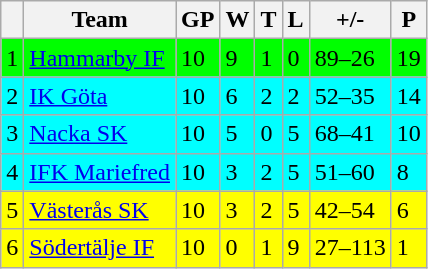<table class="wikitable">
<tr>
<th></th>
<th>Team</th>
<th>GP</th>
<th>W</th>
<th>T</th>
<th>L</th>
<th>+/-</th>
<th>P</th>
</tr>
<tr style="background:#00FF00">
<td>1</td>
<td><a href='#'>Hammarby IF</a></td>
<td>10</td>
<td>9</td>
<td>1</td>
<td>0</td>
<td>89–26</td>
<td>19</td>
</tr>
<tr style="background:#00FFFF">
<td>2</td>
<td><a href='#'>IK Göta</a></td>
<td>10</td>
<td>6</td>
<td>2</td>
<td>2</td>
<td>52–35</td>
<td>14</td>
</tr>
<tr style="background:#00FFFF">
<td>3</td>
<td><a href='#'>Nacka SK</a></td>
<td>10</td>
<td>5</td>
<td>0</td>
<td>5</td>
<td>68–41</td>
<td>10</td>
</tr>
<tr style="background:#00FFFF">
<td>4</td>
<td><a href='#'>IFK Mariefred</a></td>
<td>10</td>
<td>3</td>
<td>2</td>
<td>5</td>
<td>51–60</td>
<td>8</td>
</tr>
<tr style="background:#FFFF00">
<td>5</td>
<td><a href='#'>Västerås SK</a></td>
<td>10</td>
<td>3</td>
<td>2</td>
<td>5</td>
<td>42–54</td>
<td>6</td>
</tr>
<tr style="background:#FFFF00">
<td>6</td>
<td><a href='#'>Södertälje IF</a></td>
<td>10</td>
<td>0</td>
<td>1</td>
<td>9</td>
<td>27–113</td>
<td>1</td>
</tr>
</table>
